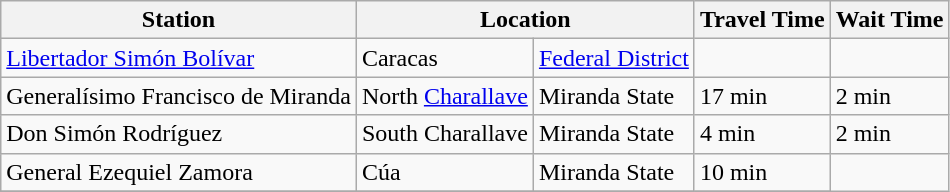<table class="wikitable sortable">
<tr>
<th>Station</th>
<th colspan=2>Location</th>
<th>Travel Time</th>
<th>Wait Time</th>
</tr>
<tr>
<td><a href='#'>Libertador Simón Bolívar</a></td>
<td>Caracas</td>
<td><a href='#'>Federal District</a></td>
<td></td>
<td></td>
</tr>
<tr>
<td>Generalísimo Francisco de Miranda</td>
<td>North <a href='#'>Charallave</a></td>
<td>Miranda State</td>
<td>17 min</td>
<td>2 min</td>
</tr>
<tr>
<td>Don Simón Rodríguez</td>
<td>South Charallave</td>
<td>Miranda State</td>
<td>4 min</td>
<td>2 min</td>
</tr>
<tr>
<td>General Ezequiel Zamora</td>
<td>Cúa</td>
<td>Miranda State</td>
<td>10 min</td>
</tr>
<tr>
</tr>
</table>
